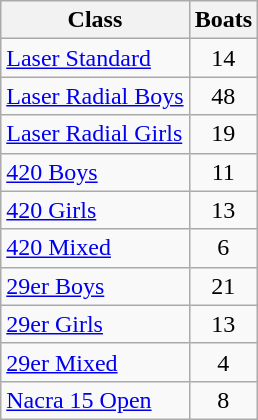<table class="wikitable" style="text-align:center">
<tr>
<th>Class</th>
<th>Boats</th>
</tr>
<tr>
<td style="text-align:left"><a href='#'>Laser Standard</a></td>
<td>14</td>
</tr>
<tr>
<td style="text-align:left"><a href='#'>Laser Radial Boys</a></td>
<td>48</td>
</tr>
<tr>
<td style="text-align:left"><a href='#'>Laser Radial Girls</a></td>
<td>19</td>
</tr>
<tr>
<td style="text-align:left"><a href='#'>420 Boys</a></td>
<td>11</td>
</tr>
<tr>
<td style="text-align:left"><a href='#'>420 Girls</a></td>
<td>13</td>
</tr>
<tr>
<td style="text-align:left"><a href='#'>420 Mixed</a></td>
<td>6</td>
</tr>
<tr>
<td style="text-align:left"><a href='#'>29er Boys</a></td>
<td>21</td>
</tr>
<tr>
<td style="text-align:left"><a href='#'>29er Girls</a></td>
<td>13</td>
</tr>
<tr>
<td style="text-align:left"><a href='#'>29er Mixed</a></td>
<td>4</td>
</tr>
<tr>
<td style="text-align:left"><a href='#'>Nacra 15 Open</a></td>
<td>8</td>
</tr>
</table>
